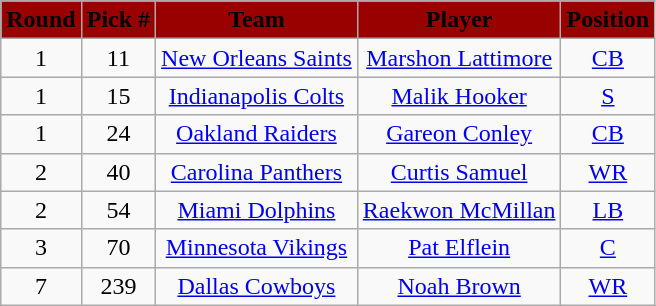<table class="wikitable" style="text-align:center">
<tr style="background:#900;">
<td><strong><span>Round</span></strong></td>
<td><strong><span>Pick #</span></strong></td>
<td><strong><span>Team</span></strong></td>
<td><strong><span>Player</span></strong></td>
<td><strong><span>Position</span></strong></td>
</tr>
<tr>
<td>1</td>
<td align=center>11</td>
<td><a href='#'>New Orleans Saints</a></td>
<td><a href='#'>Marshon Lattimore</a></td>
<td><a href='#'>CB</a></td>
</tr>
<tr>
<td>1</td>
<td align=center>15</td>
<td><a href='#'>Indianapolis Colts</a></td>
<td><a href='#'>Malik Hooker</a></td>
<td><a href='#'>S</a></td>
</tr>
<tr>
<td>1</td>
<td align=center>24</td>
<td><a href='#'>Oakland Raiders</a></td>
<td><a href='#'>Gareon Conley</a></td>
<td><a href='#'>CB</a></td>
</tr>
<tr>
<td>2</td>
<td align=center>40</td>
<td><a href='#'>Carolina Panthers</a></td>
<td><a href='#'>Curtis Samuel</a></td>
<td><a href='#'>WR</a></td>
</tr>
<tr>
<td>2</td>
<td align=center>54</td>
<td><a href='#'>Miami Dolphins</a></td>
<td><a href='#'>Raekwon McMillan</a></td>
<td><a href='#'>LB</a></td>
</tr>
<tr>
<td>3</td>
<td align=center>70</td>
<td><a href='#'>Minnesota Vikings</a></td>
<td><a href='#'>Pat Elflein</a></td>
<td><a href='#'>C</a></td>
</tr>
<tr>
<td>7</td>
<td align=center>239</td>
<td><a href='#'>Dallas Cowboys</a></td>
<td><a href='#'>Noah Brown</a></td>
<td><a href='#'>WR</a></td>
</tr>
</table>
